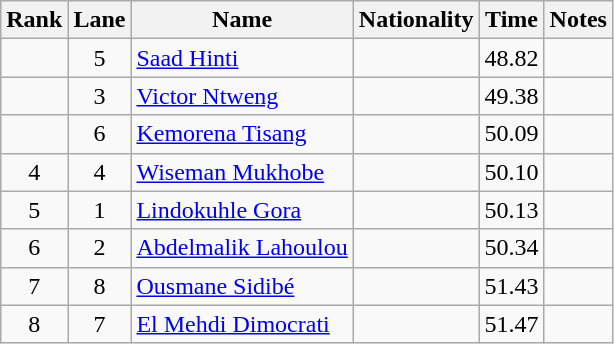<table class="wikitable sortable" style="text-align:center">
<tr>
<th>Rank</th>
<th>Lane</th>
<th>Name</th>
<th>Nationality</th>
<th>Time</th>
<th>Notes</th>
</tr>
<tr>
<td></td>
<td>5</td>
<td align=left><a href='#'>Saad Hinti</a></td>
<td align=left></td>
<td>48.82</td>
<td></td>
</tr>
<tr>
<td></td>
<td>3</td>
<td align=left><a href='#'>Victor Ntweng</a></td>
<td align=left></td>
<td>49.38</td>
<td></td>
</tr>
<tr>
<td></td>
<td>6</td>
<td align=left><a href='#'>Kemorena Tisang</a></td>
<td align=left></td>
<td>50.09</td>
<td></td>
</tr>
<tr>
<td>4</td>
<td>4</td>
<td align=left><a href='#'>Wiseman Mukhobe</a></td>
<td align=left></td>
<td>50.10</td>
<td></td>
</tr>
<tr>
<td>5</td>
<td>1</td>
<td align=left><a href='#'>Lindokuhle Gora</a></td>
<td align=left></td>
<td>50.13</td>
<td></td>
</tr>
<tr>
<td>6</td>
<td>2</td>
<td align=left><a href='#'>Abdelmalik Lahoulou</a></td>
<td align=left></td>
<td>50.34</td>
<td></td>
</tr>
<tr>
<td>7</td>
<td>8</td>
<td align=left><a href='#'>Ousmane Sidibé</a></td>
<td align=left></td>
<td>51.43</td>
<td></td>
</tr>
<tr>
<td>8</td>
<td>7</td>
<td align=left><a href='#'>El Mehdi Dimocrati</a></td>
<td align=left></td>
<td>51.47</td>
<td></td>
</tr>
</table>
